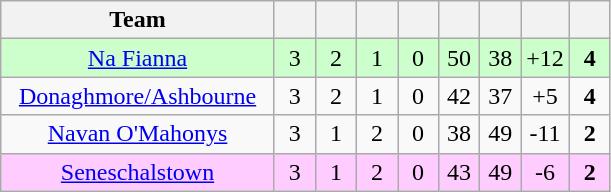<table class="wikitable" style="text-align:center">
<tr>
<th style="width:175px;">Team</th>
<th width="20"></th>
<th width="20"></th>
<th width="20"></th>
<th width="20"></th>
<th width="20"></th>
<th width="20"></th>
<th width="20"></th>
<th width="20"></th>
</tr>
<tr style="background:#cfc;">
<td><a href='#'>Na Fianna</a></td>
<td>3</td>
<td>2</td>
<td>1</td>
<td>0</td>
<td>50</td>
<td>38</td>
<td>+12</td>
<td><strong>4</strong></td>
</tr>
<tr>
<td><a href='#'>Donaghmore/Ashbourne</a></td>
<td>3</td>
<td>2</td>
<td>1</td>
<td>0</td>
<td>42</td>
<td>37</td>
<td>+5</td>
<td><strong>4</strong></td>
</tr>
<tr>
<td><a href='#'>Navan O'Mahonys</a></td>
<td>3</td>
<td>1</td>
<td>2</td>
<td>0</td>
<td>38</td>
<td>49</td>
<td>-11</td>
<td><strong>2</strong></td>
</tr>
<tr style="background:#fcf;">
<td><a href='#'>Seneschalstown</a></td>
<td>3</td>
<td>1</td>
<td>2</td>
<td>0</td>
<td>43</td>
<td>49</td>
<td>-6</td>
<td><strong>2</strong></td>
</tr>
</table>
